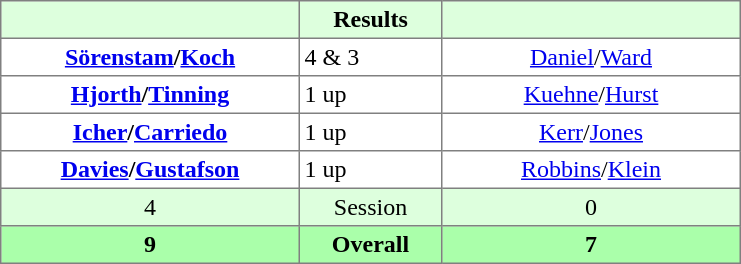<table border="1" cellpadding="3" style="border-collapse:collapse; text-align:center;">
<tr style="background:#dfd;">
<th style="width:12em;"></th>
<th style="width:5.5em;">Results</th>
<th style="width:12em;"></th>
</tr>
<tr>
<td><strong><a href='#'>Sörenstam</a>/<a href='#'>Koch</a></strong></td>
<td align=left> 4 & 3</td>
<td><a href='#'>Daniel</a>/<a href='#'>Ward</a></td>
</tr>
<tr>
<td><strong><a href='#'>Hjorth</a>/<a href='#'>Tinning</a></strong></td>
<td align=left> 1 up</td>
<td><a href='#'>Kuehne</a>/<a href='#'>Hurst</a></td>
</tr>
<tr>
<td><strong><a href='#'>Icher</a>/<a href='#'>Carriedo</a></strong></td>
<td align=left> 1 up</td>
<td><a href='#'>Kerr</a>/<a href='#'>Jones</a></td>
</tr>
<tr>
<td><strong><a href='#'>Davies</a>/<a href='#'>Gustafson</a></strong></td>
<td align=left> 1 up</td>
<td><a href='#'>Robbins</a>/<a href='#'>Klein</a></td>
</tr>
<tr style="background:#dfd;">
<td>4</td>
<td>Session</td>
<td>0</td>
</tr>
<tr style="background:#afa;">
<th>9</th>
<th>Overall</th>
<th>7</th>
</tr>
</table>
